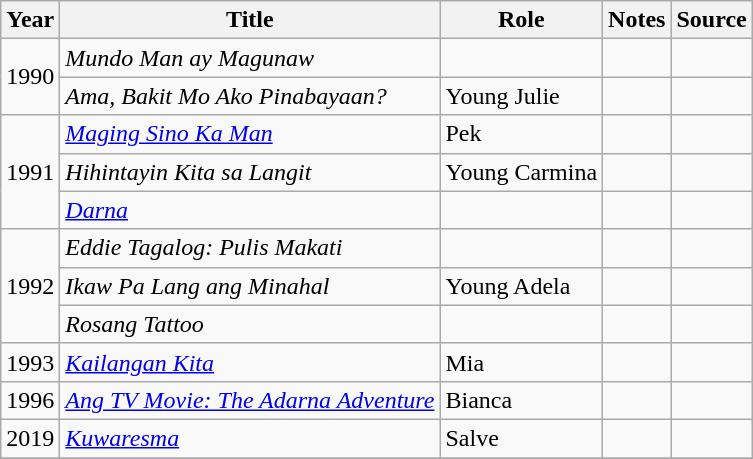<table class="wikitable sortable" >
<tr>
<th>Year</th>
<th>Title</th>
<th>Role</th>
<th class="unsortable">Notes </th>
<th class="unsortable">Source </th>
</tr>
<tr>
<td rowspan="2">1990</td>
<td><em>Mundo Man ay Magunaw</em></td>
<td></td>
<td></td>
<td></td>
</tr>
<tr>
<td><em>Ama, Bakit Mo Ako Pinabayaan?</em></td>
<td>Young Julie</td>
<td></td>
<td></td>
</tr>
<tr>
<td rowspan="3">1991</td>
<td><em><a href='#'>Maging Sino Ka Man</a></em></td>
<td>Pek</td>
<td></td>
<td></td>
</tr>
<tr>
<td><em>Hihintayin Kita sa Langit</em></td>
<td>Young Carmina</td>
<td></td>
<td></td>
</tr>
<tr>
<td><em><a href='#'>Darna</a></em></td>
<td></td>
<td></td>
<td></td>
</tr>
<tr>
<td rowspan="3">1992</td>
<td><em>Eddie Tagalog: Pulis Makati</em></td>
<td></td>
<td></td>
<td></td>
</tr>
<tr>
<td><em>Ikaw Pa Lang ang Minahal</em></td>
<td>Young Adela</td>
<td></td>
<td></td>
</tr>
<tr>
<td><em>Rosang Tattoo</em></td>
<td></td>
<td></td>
<td></td>
</tr>
<tr>
<td>1993</td>
<td><em><a href='#'>Kailangan Kita</a></em></td>
<td>Mia</td>
<td></td>
<td></td>
</tr>
<tr>
<td>1996</td>
<td><em><a href='#'> Ang TV Movie: The Adarna Adventure</a></em></td>
<td>Bianca</td>
<td></td>
<td></td>
</tr>
<tr>
<td>2019</td>
<td><em><a href='#'>Kuwaresma</a></em></td>
<td>Salve</td>
<td></td>
<td></td>
</tr>
<tr>
</tr>
</table>
